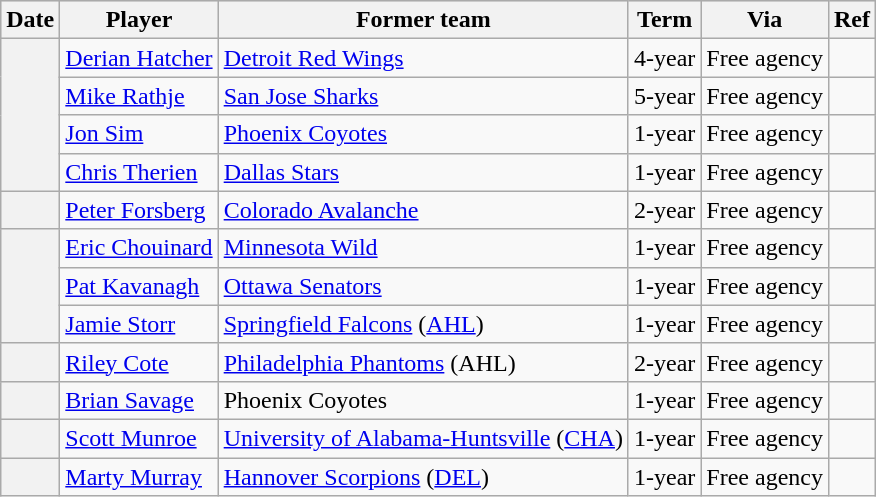<table class="wikitable plainrowheaders">
<tr style="background:#ddd; text-align:center;">
<th>Date</th>
<th>Player</th>
<th>Former team</th>
<th>Term</th>
<th>Via</th>
<th>Ref</th>
</tr>
<tr>
<th scope="row" rowspan=4></th>
<td><a href='#'>Derian Hatcher</a></td>
<td><a href='#'>Detroit Red Wings</a></td>
<td>4-year</td>
<td>Free agency</td>
<td></td>
</tr>
<tr>
<td><a href='#'>Mike Rathje</a></td>
<td><a href='#'>San Jose Sharks</a></td>
<td>5-year</td>
<td>Free agency</td>
<td></td>
</tr>
<tr>
<td><a href='#'>Jon Sim</a></td>
<td><a href='#'>Phoenix Coyotes</a></td>
<td>1-year</td>
<td>Free agency</td>
<td></td>
</tr>
<tr>
<td><a href='#'>Chris Therien</a></td>
<td><a href='#'>Dallas Stars</a></td>
<td>1-year</td>
<td>Free agency</td>
<td></td>
</tr>
<tr>
<th scope="row"></th>
<td><a href='#'>Peter Forsberg</a></td>
<td><a href='#'>Colorado Avalanche</a></td>
<td>2-year</td>
<td>Free agency</td>
<td></td>
</tr>
<tr>
<th scope="row" rowspan=3></th>
<td><a href='#'>Eric Chouinard</a></td>
<td><a href='#'>Minnesota Wild</a></td>
<td>1-year</td>
<td>Free agency</td>
<td></td>
</tr>
<tr>
<td><a href='#'>Pat Kavanagh</a></td>
<td><a href='#'>Ottawa Senators</a></td>
<td>1-year</td>
<td>Free agency</td>
<td></td>
</tr>
<tr>
<td><a href='#'>Jamie Storr</a></td>
<td><a href='#'>Springfield Falcons</a> (<a href='#'>AHL</a>)</td>
<td>1-year</td>
<td>Free agency</td>
<td></td>
</tr>
<tr>
<th scope="row"></th>
<td><a href='#'>Riley Cote</a></td>
<td><a href='#'>Philadelphia Phantoms</a> (AHL)</td>
<td>2-year</td>
<td>Free agency</td>
<td></td>
</tr>
<tr>
<th scope="row"></th>
<td><a href='#'>Brian Savage</a></td>
<td>Phoenix Coyotes</td>
<td>1-year</td>
<td>Free agency</td>
<td></td>
</tr>
<tr>
<th scope="row"></th>
<td><a href='#'>Scott Munroe</a></td>
<td><a href='#'>University of Alabama-Huntsville</a> (<a href='#'>CHA</a>)</td>
<td>1-year</td>
<td>Free agency</td>
<td></td>
</tr>
<tr>
<th scope="row"></th>
<td><a href='#'>Marty Murray</a></td>
<td><a href='#'>Hannover Scorpions</a> (<a href='#'>DEL</a>)</td>
<td>1-year</td>
<td>Free agency</td>
<td></td>
</tr>
</table>
